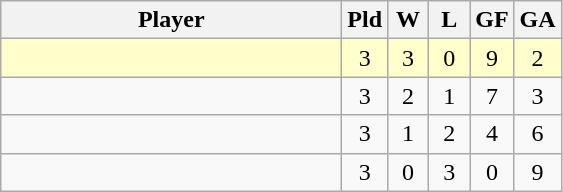<table class=wikitable style="text-align:center">
<tr>
<th width=220>Player</th>
<th width=20>Pld</th>
<th width=20>W</th>
<th width=20>L</th>
<th width=20>GF</th>
<th width=20>GA</th>
</tr>
<tr bgcolor=#ffffcc>
<td align=left></td>
<td>3</td>
<td>3</td>
<td>0</td>
<td>9</td>
<td>2</td>
</tr>
<tr>
<td align=left></td>
<td>3</td>
<td>2</td>
<td>1</td>
<td>7</td>
<td>3</td>
</tr>
<tr>
<td align=left></td>
<td>3</td>
<td>1</td>
<td>2</td>
<td>4</td>
<td>6</td>
</tr>
<tr>
<td align=left></td>
<td>3</td>
<td>0</td>
<td>3</td>
<td>0</td>
<td>9</td>
</tr>
</table>
